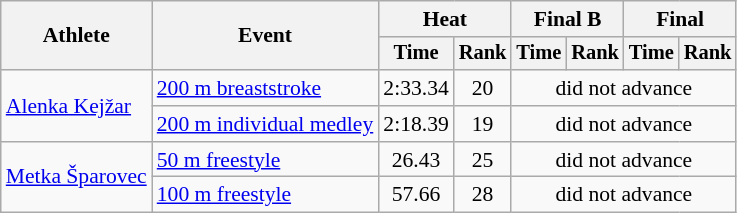<table class=wikitable style="font-size:90%">
<tr>
<th rowspan="2">Athlete</th>
<th rowspan="2">Event</th>
<th colspan="2">Heat</th>
<th colspan="2">Final B</th>
<th colspan="2">Final</th>
</tr>
<tr style="font-size:95%">
<th>Time</th>
<th>Rank</th>
<th>Time</th>
<th>Rank</th>
<th>Time</th>
<th>Rank</th>
</tr>
<tr align=center>
<td align=left rowspan=2><a href='#'>Alenka Kejžar</a></td>
<td align=left><a href='#'>200 m breaststroke</a></td>
<td>2:33.34</td>
<td>20</td>
<td colspan=4>did not advance</td>
</tr>
<tr align=center>
<td align=left><a href='#'>200 m individual medley</a></td>
<td>2:18.39</td>
<td>19</td>
<td colspan=4>did not advance</td>
</tr>
<tr align=center>
<td align=left rowspan=2><a href='#'>Metka Šparovec</a></td>
<td align=left><a href='#'>50 m freestyle</a></td>
<td>26.43</td>
<td>25</td>
<td colspan=4>did not advance</td>
</tr>
<tr align=center>
<td align=left><a href='#'>100 m freestyle</a></td>
<td>57.66</td>
<td>28</td>
<td colspan=4>did not advance</td>
</tr>
</table>
